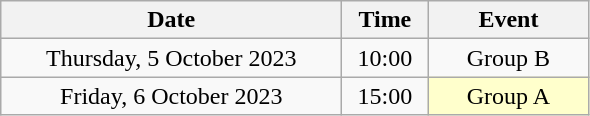<table class="wikitable" style="text-align:center;">
<tr>
<th width=220>Date</th>
<th width=50>Time</th>
<th width=100>Event</th>
</tr>
<tr>
<td>Thursday, 5 October 2023</td>
<td>10:00</td>
<td>Group B</td>
</tr>
<tr>
<td>Friday, 6 October 2023</td>
<td>15:00</td>
<td bgcolor=ffffcc>Group A</td>
</tr>
</table>
